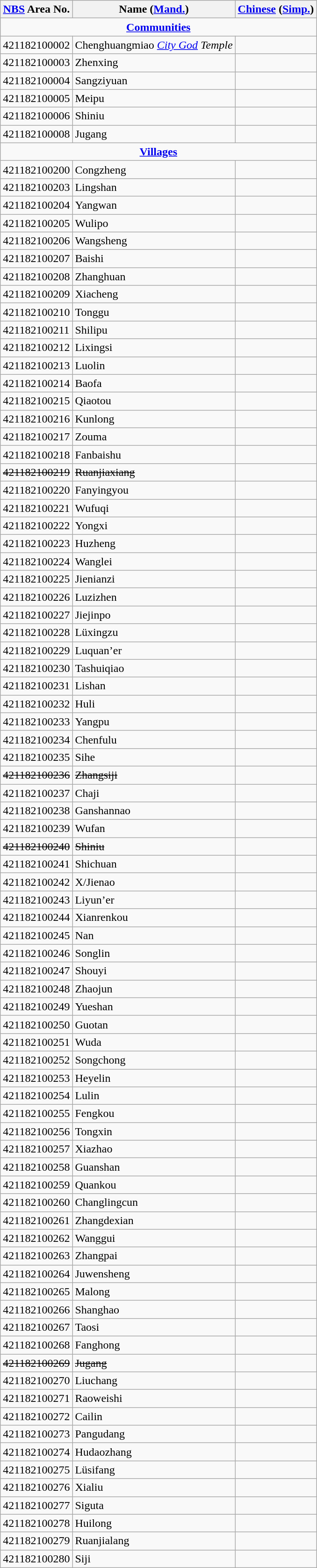<table class="wikitable sortable">
<tr>
<th><a href='#'>NBS</a> Area No.</th>
<th>Name (<a href='#'>Mand.</a>)</th>
<th><a href='#'>Chinese</a> (<a href='#'>Simp.</a>)</th>
</tr>
<tr>
<td style="text-align:center;" colspan="7"><strong><a href='#'>Communities</a></strong></td>
</tr>
<tr>
<td>421182100002</td>
<td>Chenghuangmiao <em><a href='#'>City God</a> Temple</em></td>
<td></td>
</tr>
<tr>
<td>421182100003</td>
<td>Zhenxing</td>
<td></td>
</tr>
<tr>
<td>421182100004</td>
<td>Sangziyuan</td>
<td></td>
</tr>
<tr>
<td>421182100005</td>
<td>Meipu</td>
<td></td>
</tr>
<tr>
<td>421182100006</td>
<td>Shiniu</td>
<td></td>
</tr>
<tr>
<td>421182100008</td>
<td>Jugang</td>
<td></td>
</tr>
<tr>
<td style="text-align:center;" colspan="7"><strong><a href='#'>Villages</a></strong></td>
</tr>
<tr>
<td>421182100200</td>
<td>Congzheng</td>
<td></td>
</tr>
<tr>
<td>421182100203</td>
<td>Lingshan</td>
<td></td>
</tr>
<tr>
<td>421182100204</td>
<td>Yangwan</td>
<td></td>
</tr>
<tr>
<td>421182100205</td>
<td>Wulipo</td>
<td></td>
</tr>
<tr>
<td>421182100206</td>
<td>Wangsheng</td>
<td></td>
</tr>
<tr>
<td>421182100207</td>
<td>Baishi</td>
<td></td>
</tr>
<tr>
<td>421182100208</td>
<td>Zhanghuan</td>
<td></td>
</tr>
<tr>
<td>421182100209</td>
<td>Xiacheng</td>
<td></td>
</tr>
<tr>
<td>421182100210</td>
<td>Tonggu</td>
<td></td>
</tr>
<tr>
<td>421182100211</td>
<td>Shilipu</td>
<td></td>
</tr>
<tr>
<td>421182100212</td>
<td>Lixingsi</td>
<td></td>
</tr>
<tr>
<td>421182100213</td>
<td>Luolin</td>
<td></td>
</tr>
<tr>
<td>421182100214</td>
<td>Baofa</td>
<td></td>
</tr>
<tr>
<td>421182100215</td>
<td>Qiaotou</td>
<td></td>
</tr>
<tr>
<td>421182100216</td>
<td>Kunlong</td>
<td></td>
</tr>
<tr>
<td>421182100217</td>
<td>Zouma</td>
<td></td>
</tr>
<tr>
<td>421182100218</td>
<td>Fanbaishu</td>
<td></td>
</tr>
<tr>
<td><s>421182100219</s></td>
<td><s>Ruanjiaxiang</s></td>
<td></td>
</tr>
<tr>
<td>421182100220</td>
<td>Fanyingyou</td>
<td></td>
</tr>
<tr>
<td>421182100221</td>
<td>Wufuqi</td>
<td></td>
</tr>
<tr>
<td>421182100222</td>
<td>Yongxi</td>
<td></td>
</tr>
<tr>
<td>421182100223</td>
<td>Huzheng</td>
<td></td>
</tr>
<tr>
<td>421182100224</td>
<td>Wanglei</td>
<td></td>
</tr>
<tr>
<td>421182100225</td>
<td>Jienianzi</td>
<td></td>
</tr>
<tr>
<td>421182100226</td>
<td>Luzizhen</td>
<td></td>
</tr>
<tr>
<td>421182100227</td>
<td>Jiejinpo</td>
<td></td>
</tr>
<tr>
<td>421182100228</td>
<td>Lüxingzu</td>
<td></td>
</tr>
<tr>
<td>421182100229</td>
<td>Luquan’er</td>
<td></td>
</tr>
<tr>
<td>421182100230</td>
<td>Tashuiqiao</td>
<td></td>
</tr>
<tr>
<td>421182100231</td>
<td>Lishan</td>
<td></td>
</tr>
<tr>
<td>421182100232</td>
<td>Huli</td>
<td></td>
</tr>
<tr>
<td>421182100233</td>
<td>Yangpu</td>
<td></td>
</tr>
<tr>
<td>421182100234</td>
<td>Chenfulu</td>
<td></td>
</tr>
<tr>
<td>421182100235</td>
<td>Sihe</td>
<td></td>
</tr>
<tr>
<td><s>421182100236</s></td>
<td><s>Zhangsiji</s></td>
<td></td>
</tr>
<tr>
<td>421182100237</td>
<td>Chaji</td>
<td></td>
</tr>
<tr>
<td>421182100238</td>
<td>Ganshannao</td>
<td></td>
</tr>
<tr>
<td>421182100239</td>
<td>Wufan</td>
<td></td>
</tr>
<tr>
<td><s>421182100240</s></td>
<td><s>Shiniu</s></td>
<td></td>
</tr>
<tr>
<td>421182100241</td>
<td>Shichuan</td>
<td></td>
</tr>
<tr>
<td>421182100242</td>
<td>X/Jienao</td>
<td></td>
</tr>
<tr>
<td>421182100243</td>
<td>Liyun’er</td>
<td></td>
</tr>
<tr>
<td>421182100244</td>
<td>Xianrenkou</td>
<td></td>
</tr>
<tr>
<td>421182100245</td>
<td>Nan</td>
<td></td>
</tr>
<tr>
<td>421182100246</td>
<td>Songlin</td>
<td></td>
</tr>
<tr>
<td>421182100247</td>
<td>Shouyi</td>
<td></td>
</tr>
<tr>
<td>421182100248</td>
<td>Zhaojun</td>
<td></td>
</tr>
<tr>
<td>421182100249</td>
<td>Yueshan</td>
<td></td>
</tr>
<tr>
<td>421182100250</td>
<td>Guotan</td>
<td></td>
</tr>
<tr>
<td>421182100251</td>
<td>Wuda</td>
<td></td>
</tr>
<tr>
<td>421182100252</td>
<td>Songchong</td>
<td></td>
</tr>
<tr>
<td>421182100253</td>
<td>Heyelin</td>
<td></td>
</tr>
<tr>
<td>421182100254</td>
<td>Lulin</td>
<td></td>
</tr>
<tr>
<td>421182100255</td>
<td>Fengkou</td>
<td></td>
</tr>
<tr>
<td>421182100256</td>
<td>Tongxin</td>
<td></td>
</tr>
<tr>
<td>421182100257</td>
<td>Xiazhao</td>
<td></td>
</tr>
<tr>
<td>421182100258</td>
<td>Guanshan</td>
<td></td>
</tr>
<tr>
<td>421182100259</td>
<td>Quankou</td>
<td></td>
</tr>
<tr>
<td>421182100260</td>
<td>Changlingcun</td>
<td></td>
</tr>
<tr>
<td>421182100261</td>
<td>Zhangdexian</td>
<td></td>
</tr>
<tr>
<td>421182100262</td>
<td>Wanggui</td>
<td></td>
</tr>
<tr>
<td>421182100263</td>
<td>Zhangpai</td>
<td></td>
</tr>
<tr>
<td>421182100264</td>
<td>Juwensheng</td>
<td></td>
</tr>
<tr>
<td>421182100265</td>
<td>Malong</td>
<td></td>
</tr>
<tr>
<td>421182100266</td>
<td>Shanghao</td>
<td></td>
</tr>
<tr>
<td>421182100267</td>
<td>Taosi</td>
<td></td>
</tr>
<tr>
<td>421182100268</td>
<td>Fanghong</td>
<td></td>
</tr>
<tr>
<td><s>421182100269</s></td>
<td><s>Jugang</s></td>
<td></td>
</tr>
<tr>
<td>421182100270</td>
<td>Liuchang</td>
<td></td>
</tr>
<tr>
<td>421182100271</td>
<td>Raoweishi</td>
<td></td>
</tr>
<tr>
<td>421182100272</td>
<td>Cailin</td>
<td></td>
</tr>
<tr>
<td>421182100273</td>
<td>Pangudang</td>
<td></td>
</tr>
<tr>
<td>421182100274</td>
<td>Hudaozhang</td>
<td></td>
</tr>
<tr>
<td>421182100275</td>
<td>Lüsifang</td>
<td></td>
</tr>
<tr>
<td>421182100276</td>
<td>Xialiu</td>
<td></td>
</tr>
<tr>
<td>421182100277</td>
<td>Siguta</td>
<td></td>
</tr>
<tr>
<td>421182100278</td>
<td>Huilong</td>
<td></td>
</tr>
<tr>
<td>421182100279</td>
<td>Ruanjialang</td>
<td></td>
</tr>
<tr>
<td>421182100280</td>
<td>Siji</td>
<td></td>
</tr>
</table>
